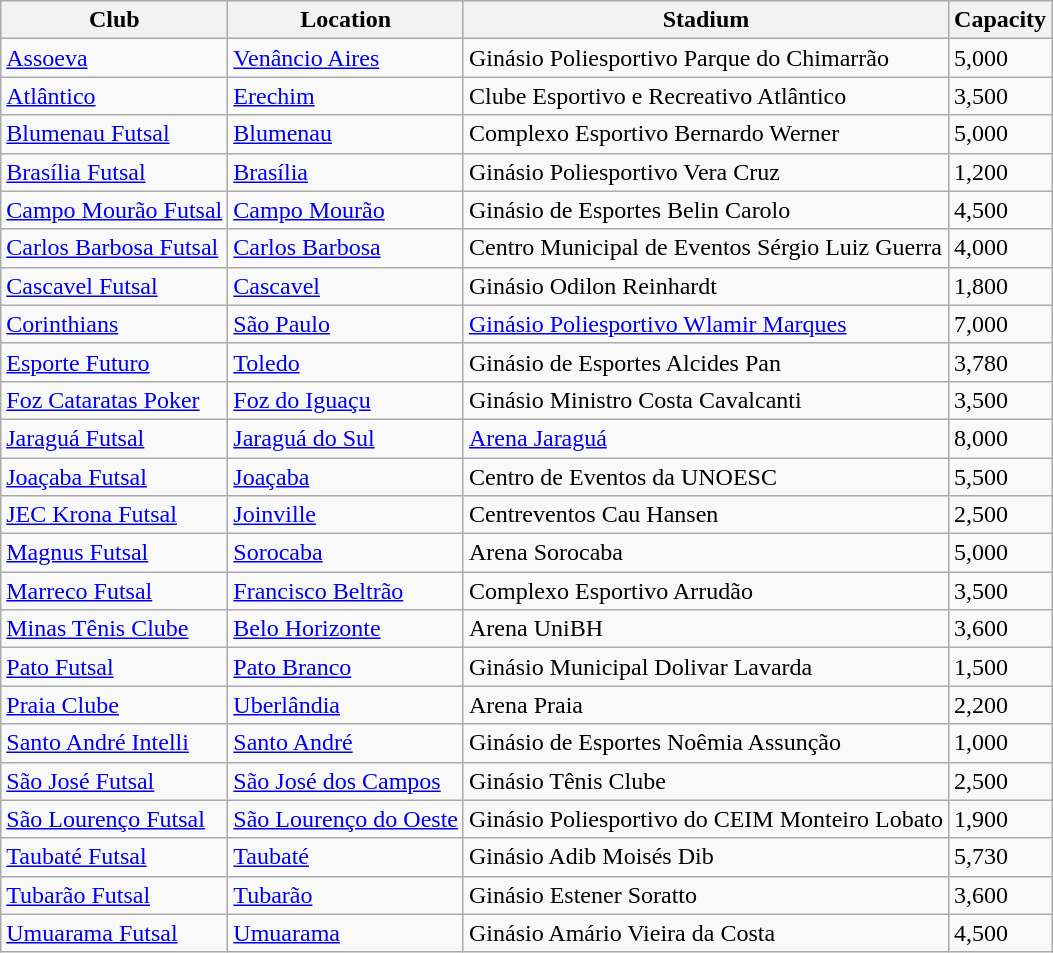<table class="wikitable sortable" style="text-align:left">
<tr>
<th>Club</th>
<th>Location</th>
<th>Stadium</th>
<th>Capacity</th>
</tr>
<tr>
<td> <a href='#'>Assoeva</a></td>
<td><a href='#'>Venâncio Aires</a></td>
<td>Ginásio Poliesportivo Parque do Chimarrão</td>
<td>5,000</td>
</tr>
<tr>
<td> <a href='#'>Atlântico</a></td>
<td><a href='#'>Erechim</a></td>
<td>Clube Esportivo e Recreativo Atlântico</td>
<td>3,500</td>
</tr>
<tr>
<td> <a href='#'>Blumenau Futsal</a></td>
<td><a href='#'>Blumenau</a></td>
<td>Complexo Esportivo Bernardo Werner</td>
<td>5,000</td>
</tr>
<tr>
<td> <a href='#'>Brasília Futsal</a></td>
<td><a href='#'>Brasília</a></td>
<td>Ginásio Poliesportivo Vera Cruz</td>
<td>1,200</td>
</tr>
<tr>
<td> <a href='#'>Campo Mourão Futsal</a></td>
<td><a href='#'>Campo Mourão</a></td>
<td>Ginásio de Esportes Belin Carolo</td>
<td>4,500</td>
</tr>
<tr>
<td> <a href='#'>Carlos Barbosa Futsal</a></td>
<td><a href='#'>Carlos Barbosa</a></td>
<td>Centro Municipal de Eventos Sérgio Luiz Guerra</td>
<td>4,000</td>
</tr>
<tr>
<td> <a href='#'>Cascavel Futsal</a></td>
<td><a href='#'>Cascavel</a></td>
<td>Ginásio Odilon Reinhardt</td>
<td>1,800</td>
</tr>
<tr>
<td> <a href='#'>Corinthians</a></td>
<td><a href='#'>São Paulo</a></td>
<td><a href='#'>Ginásio Poliesportivo Wlamir Marques</a></td>
<td>7,000</td>
</tr>
<tr>
<td> <a href='#'>Esporte Futuro</a></td>
<td><a href='#'>Toledo</a></td>
<td>Ginásio de Esportes Alcides Pan</td>
<td>3,780</td>
</tr>
<tr>
<td> <a href='#'>Foz Cataratas Poker</a></td>
<td><a href='#'>Foz do Iguaçu</a></td>
<td>Ginásio Ministro Costa Cavalcanti</td>
<td>3,500</td>
</tr>
<tr>
<td> <a href='#'>Jaraguá Futsal</a></td>
<td><a href='#'>Jaraguá do Sul</a></td>
<td><a href='#'>Arena Jaraguá</a></td>
<td>8,000</td>
</tr>
<tr>
<td> <a href='#'>Joaçaba Futsal</a></td>
<td><a href='#'>Joaçaba</a></td>
<td>Centro de Eventos da UNOESC</td>
<td>5,500</td>
</tr>
<tr>
<td> <a href='#'>JEC Krona Futsal</a></td>
<td><a href='#'>Joinville</a></td>
<td>Centreventos Cau Hansen</td>
<td>2,500</td>
</tr>
<tr>
<td> <a href='#'>Magnus Futsal</a></td>
<td><a href='#'>Sorocaba</a></td>
<td>Arena Sorocaba</td>
<td>5,000</td>
</tr>
<tr>
<td> <a href='#'>Marreco Futsal</a></td>
<td><a href='#'>Francisco Beltrão</a></td>
<td>Complexo Esportivo Arrudão</td>
<td>3,500</td>
</tr>
<tr>
<td> <a href='#'>Minas Tênis Clube</a></td>
<td><a href='#'>Belo Horizonte</a></td>
<td>Arena UniBH</td>
<td>3,600</td>
</tr>
<tr>
<td> <a href='#'>Pato Futsal</a></td>
<td><a href='#'>Pato Branco</a></td>
<td>Ginásio Municipal Dolivar Lavarda</td>
<td>1,500</td>
</tr>
<tr>
<td> <a href='#'>Praia Clube</a></td>
<td><a href='#'>Uberlândia</a></td>
<td>Arena Praia</td>
<td>2,200</td>
</tr>
<tr>
<td> <a href='#'>Santo André Intelli</a></td>
<td><a href='#'>Santo André</a></td>
<td>Ginásio de Esportes Noêmia Assunção</td>
<td>1,000</td>
</tr>
<tr>
<td> <a href='#'>São José Futsal</a></td>
<td><a href='#'>São José dos Campos</a></td>
<td>Ginásio Tênis Clube</td>
<td>2,500</td>
</tr>
<tr>
<td> <a href='#'>São Lourenço Futsal</a></td>
<td><a href='#'>São Lourenço do Oeste</a></td>
<td>Ginásio Poliesportivo do CEIM Monteiro Lobato</td>
<td>1,900</td>
</tr>
<tr>
<td> <a href='#'>Taubaté Futsal</a></td>
<td><a href='#'>Taubaté</a></td>
<td>Ginásio Adib Moisés Dib</td>
<td>5,730</td>
</tr>
<tr>
<td> <a href='#'>Tubarão Futsal</a></td>
<td><a href='#'>Tubarão</a></td>
<td>Ginásio Estener Soratto</td>
<td>3,600</td>
</tr>
<tr>
<td> <a href='#'>Umuarama Futsal</a></td>
<td><a href='#'>Umuarama</a></td>
<td>Ginásio Amário Vieira da Costa</td>
<td>4,500</td>
</tr>
</table>
